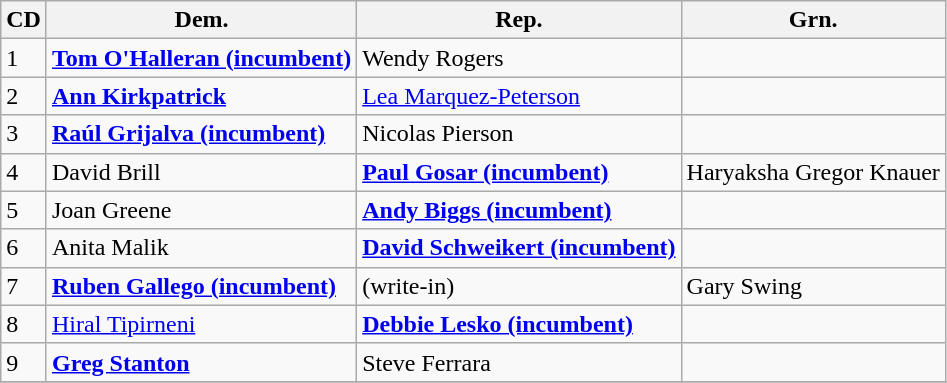<table class="wikitable">
<tr>
<th>CD</th>
<th>Dem.</th>
<th>Rep.</th>
<th>Grn.</th>
</tr>
<tr>
<td>1</td>
<td><strong><a href='#'>Tom O'Halleran (incumbent)</a></strong></td>
<td>Wendy Rogers</td>
<td></td>
</tr>
<tr>
<td>2</td>
<td><strong><a href='#'>Ann Kirkpatrick</a></strong></td>
<td><a href='#'>Lea Marquez-Peterson</a></td>
<td></td>
</tr>
<tr>
<td>3</td>
<td><strong><a href='#'>Raúl Grijalva (incumbent)</a></strong></td>
<td>Nicolas Pierson</td>
<td></td>
</tr>
<tr>
<td>4</td>
<td>David Brill</td>
<td><strong><a href='#'>Paul Gosar (incumbent)</a></strong></td>
<td>Haryaksha Gregor Knauer</td>
</tr>
<tr>
<td>5</td>
<td>Joan Greene</td>
<td><strong><a href='#'>Andy Biggs (incumbent)</a></strong></td>
<td></td>
</tr>
<tr>
<td>6</td>
<td>Anita Malik</td>
<td><strong><a href='#'>David Schweikert (incumbent)</a></strong></td>
<td></td>
</tr>
<tr>
<td>7</td>
<td><strong><a href='#'>Ruben Gallego (incumbent)</a></strong></td>
<td>(write-in)</td>
<td>Gary Swing</td>
</tr>
<tr>
<td>8</td>
<td><a href='#'>Hiral Tipirneni</a></td>
<td><strong><a href='#'>Debbie Lesko (incumbent)</a></strong></td>
<td></td>
</tr>
<tr>
<td>9</td>
<td><strong><a href='#'>Greg Stanton</a></strong></td>
<td>Steve Ferrara</td>
<td></td>
</tr>
<tr>
</tr>
</table>
